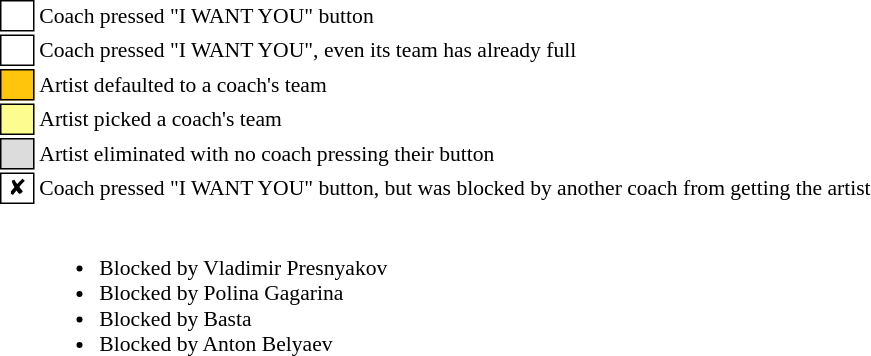<table class="toccolours" style="font-size: 90%; white-space: nowrap;">
<tr>
<td style="background:white; border: 1px solid black;"> <strong></strong> </td>
<td>Coach pressed "I WANT YOU" button</td>
</tr>
<tr>
<td style="background:white; border: 1px solid black;"> <strong></strong> </td>
<td>Coach pressed "I WANT YOU", even its team has already full</td>
</tr>
<tr>
<td style="background:#ffc40c; border: 1px solid black">    </td>
<td>Artist defaulted to a coach's team</td>
</tr>
<tr>
<td style="background:#fdfc8f; border: 1px solid black;">    </td>
<td style="padding-right:8px">Artist picked a coach's team</td>
</tr>
<tr>
<td style="background:#dcdcdc; border: 1px solid black">    </td>
<td>Artist eliminated with no coach pressing their button</td>
</tr>
<tr>
<td style="background:white; border:1px solid black"> ✘ </td>
<td>Coach pressed "I WANT YOU" button, but was blocked by another coach from getting the artist</td>
</tr>
<tr>
<td></td>
<td><br><ul><li> Blocked by Vladimir Presnyakov</li><li> Blocked by Polina Gagarina</li><li> Blocked by Basta</li><li> Blocked by Anton Belyaev</li></ul></td>
</tr>
</table>
